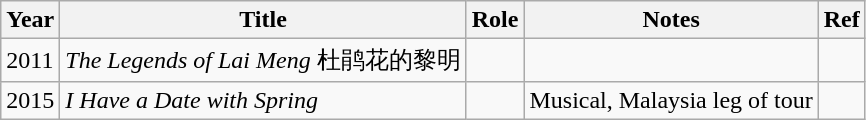<table class="wikitable">
<tr>
<th>Year</th>
<th>Title</th>
<th>Role</th>
<th>Notes</th>
<th>Ref</th>
</tr>
<tr>
<td>2011</td>
<td><em>The Legends of Lai Meng</em> 杜鹃花的黎明</td>
<td></td>
<td></td>
<td></td>
</tr>
<tr>
<td>2015</td>
<td><em>I Have a Date with Spring</em></td>
<td></td>
<td>Musical, Malaysia leg of tour</td>
<td></td>
</tr>
</table>
